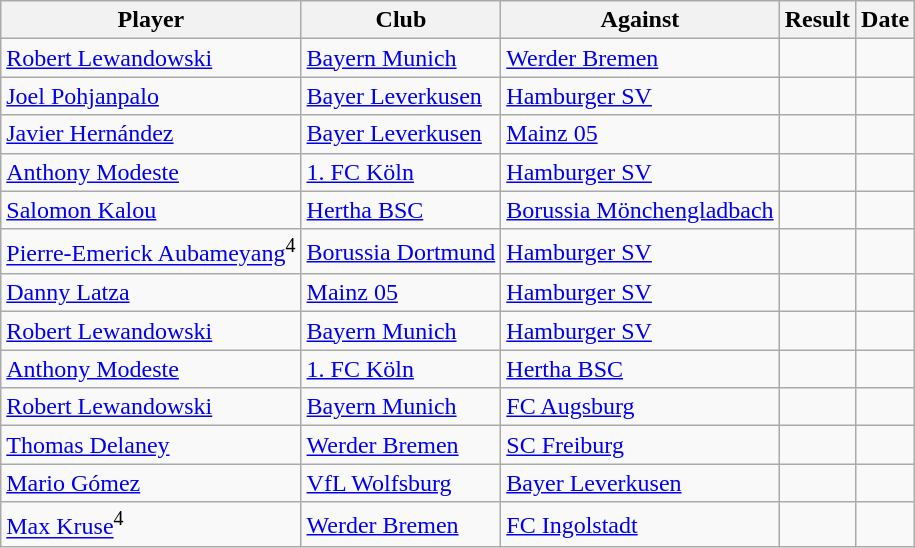<table class="wikitable">
<tr>
<th>Player</th>
<th>Club</th>
<th>Against</th>
<th align="center">Result</th>
<th>Date</th>
</tr>
<tr>
<td> <a href='#'>Robert Lewandowski</a></td>
<td><a href='#'>Bayern Munich</a></td>
<td><a href='#'>Werder Bremen</a></td>
<td align="center"></td>
<td></td>
</tr>
<tr>
<td> <a href='#'>Joel Pohjanpalo</a></td>
<td><a href='#'>Bayer Leverkusen</a></td>
<td><a href='#'>Hamburger SV</a></td>
<td align="center"></td>
<td></td>
</tr>
<tr>
<td> <a href='#'>Javier Hernández</a></td>
<td><a href='#'>Bayer Leverkusen</a></td>
<td><a href='#'>Mainz 05</a></td>
<td align="center"></td>
<td></td>
</tr>
<tr>
<td> <a href='#'>Anthony Modeste</a></td>
<td><a href='#'>1. FC Köln</a></td>
<td><a href='#'>Hamburger SV</a></td>
<td align="center"></td>
<td></td>
</tr>
<tr>
<td> <a href='#'>Salomon Kalou</a></td>
<td><a href='#'>Hertha BSC</a></td>
<td><a href='#'>Borussia Mönchengladbach</a></td>
<td align="center"></td>
<td></td>
</tr>
<tr>
<td> <a href='#'>Pierre-Emerick Aubameyang</a><sup>4</sup></td>
<td><a href='#'>Borussia Dortmund</a></td>
<td><a href='#'>Hamburger SV</a></td>
<td align="center"></td>
<td></td>
</tr>
<tr>
<td> <a href='#'>Danny Latza</a></td>
<td><a href='#'>Mainz 05</a></td>
<td><a href='#'>Hamburger SV</a></td>
<td align="center"></td>
<td></td>
</tr>
<tr>
<td> <a href='#'>Robert Lewandowski</a></td>
<td><a href='#'>Bayern Munich</a></td>
<td><a href='#'>Hamburger SV</a></td>
<td align="center"></td>
<td></td>
</tr>
<tr>
<td> <a href='#'>Anthony Modeste</a></td>
<td><a href='#'>1. FC Köln</a></td>
<td><a href='#'>Hertha BSC</a></td>
<td align="center"></td>
<td></td>
</tr>
<tr>
<td> <a href='#'>Robert Lewandowski</a></td>
<td><a href='#'>Bayern Munich</a></td>
<td><a href='#'>FC Augsburg</a></td>
<td align="center"></td>
<td></td>
</tr>
<tr>
<td> <a href='#'>Thomas Delaney</a></td>
<td><a href='#'>Werder Bremen</a></td>
<td><a href='#'>SC Freiburg</a></td>
<td align="center"></td>
<td></td>
</tr>
<tr>
<td> <a href='#'>Mario Gómez</a></td>
<td><a href='#'>VfL Wolfsburg</a></td>
<td><a href='#'>Bayer Leverkusen</a></td>
<td align="center"></td>
<td></td>
</tr>
<tr>
<td> <a href='#'>Max Kruse</a><sup>4</sup></td>
<td><a href='#'>Werder Bremen</a></td>
<td><a href='#'>FC Ingolstadt</a></td>
<td align="center"></td>
<td></td>
</tr>
</table>
